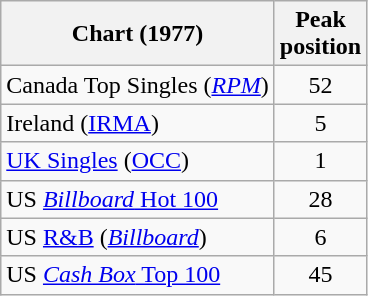<table class="wikitable sortable">
<tr>
<th align="left">Chart (1977)</th>
<th align="left">Peak<br>position</th>
</tr>
<tr>
<td align="left">Canada Top Singles (<a href='#'><em>RPM</em></a>)</td>
<td style="text-align:center;">52</td>
</tr>
<tr>
<td align="left">Ireland (<a href='#'>IRMA</a>)</td>
<td style="text-align:center;">5</td>
</tr>
<tr>
<td align="left"><a href='#'>UK Singles</a> (<a href='#'>OCC</a>)</td>
<td style="text-align:center;">1</td>
</tr>
<tr>
<td align="left">US <a href='#'><em>Billboard</em> Hot 100</a></td>
<td style="text-align:center;">28</td>
</tr>
<tr>
<td align="left">US <a href='#'>R&B</a> (<em><a href='#'>Billboard</a></em>)</td>
<td style="text-align:center;">6</td>
</tr>
<tr>
<td align="left">US <a href='#'><em>Cash Box</em> Top 100</a></td>
<td style="text-align:center;">45</td>
</tr>
</table>
